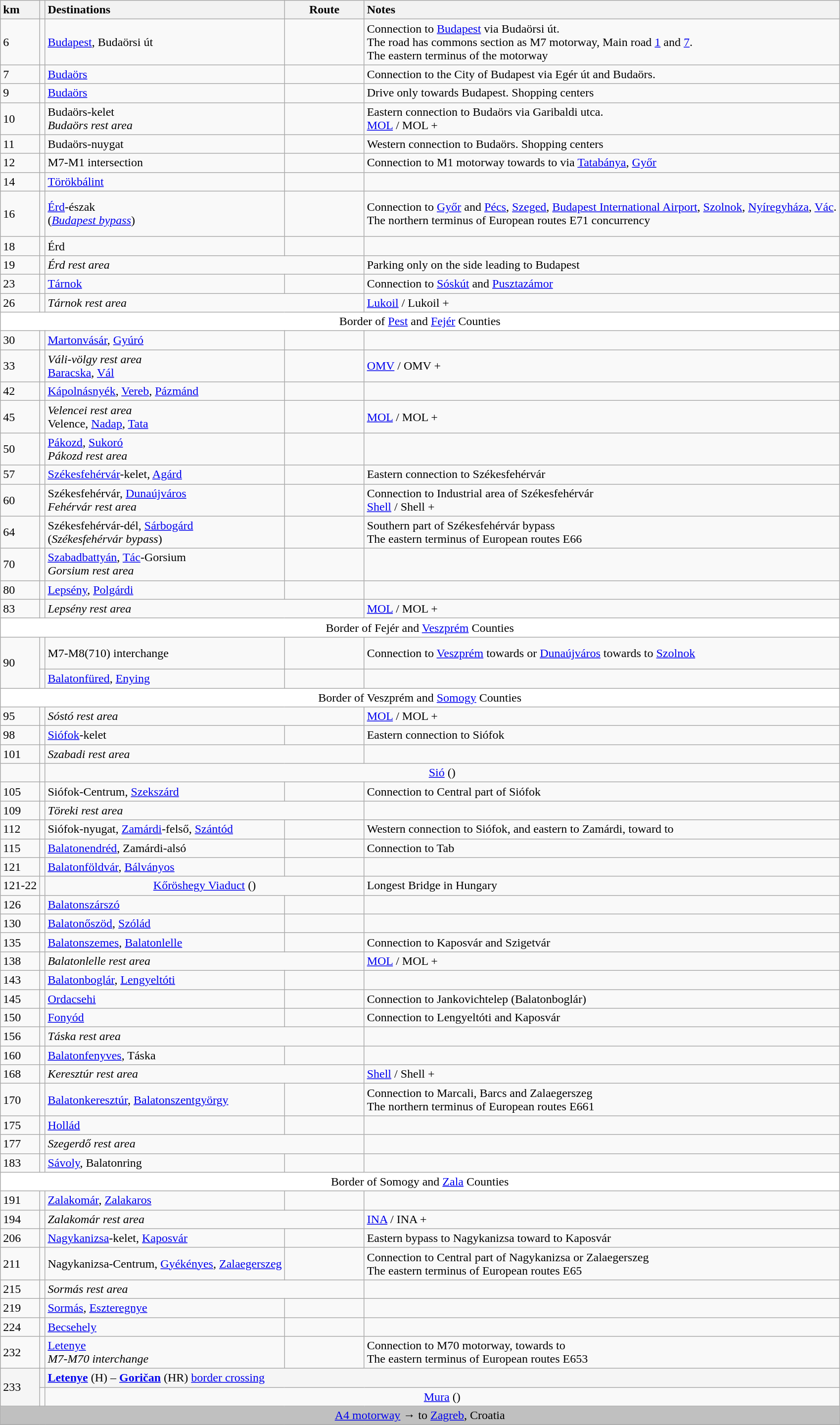<table class="wikitable sortable sticky-header">
<tr>
<th style="text-align:left">km</th>
<th style="text-align:left"></th>
<th style="text-align:left">Destinations</th>
<th style="width:100px; style="text-align:center">Route</th>
<th style="text-align:left">Notes</th>
</tr>
<tr>
<td>6</td>
<td></td>
<td><a href='#'>Budapest</a>, Budaörsi út</td>
<td><br></td>
<td>Connection to <a href='#'>Budapest</a> via Budaörsi út.<br>The road has commons section as M7 motorway, Main road <a href='#'>1</a> and <a href='#'>7</a>.<br>The eastern terminus of the motorway</td>
</tr>
<tr>
<td>7</td>
<td></td>
<td><a href='#'>Budaörs</a></td>
<td></td>
<td>Connection to the City of Budapest via Egér út and Budaörs.</td>
</tr>
<tr>
<td>9</td>
<td></td>
<td> <a href='#'>Budaörs</a></td>
<td></td>
<td>Drive only towards Budapest. Shopping centers</td>
</tr>
<tr>
<td>10</td>
<td></td>
<td>Budaörs-kelet<br> <em>Budaörs rest area</em></td>
<td></td>
<td>Eastern connection to Budaörs via Garibaldi utca.<br> <a href='#'>MOL</a> / MOL + </td>
</tr>
<tr>
<td>11</td>
<td></td>
<td>Budaörs-nuygat</td>
<td></td>
<td>Western connection to Budaörs. Shopping centers</td>
</tr>
<tr>
<td>12</td>
<td></td>
<td>M7-M1 intersection</td>
<td></td>
<td>Connection to M1 motorway towards to  via <a href='#'>Tatabánya</a>, <a href='#'>Győr</a></td>
</tr>
<tr>
<td>14</td>
<td></td>
<td><a href='#'>Törökbálint</a></td>
<td></td>
<td></td>
</tr>
<tr>
<td>16</td>
<td></td>
<td><a href='#'>Érd</a>-észak<br>(<em><a href='#'>Budapest bypass</a></em>)</td>
<td><br><br><br></td>
<td>Connection to  <a href='#'>Győr</a> and  <a href='#'>Pécs</a>, <a href='#'>Szeged</a>, <a href='#'>Budapest International Airport</a>, <a href='#'>Szolnok</a>, <a href='#'>Nyíregyháza</a>, <a href='#'>Vác</a>.<br>The northern terminus of European routes E71 concurrency</td>
</tr>
<tr>
<td>18</td>
<td></td>
<td>Érd</td>
<td></td>
<td></td>
</tr>
<tr>
<td>19</td>
<td></td>
<td colspan=2> <em>Érd rest area</em></td>
<td>Parking only on the side leading to Budapest  </td>
</tr>
<tr>
<td>23</td>
<td></td>
<td><a href='#'>Tárnok</a></td>
<td></td>
<td>Connection to <a href='#'>Sóskút</a> and <a href='#'>Pusztazámor</a></td>
</tr>
<tr>
<td>26</td>
<td></td>
<td colspan=2><em>Tárnok rest area</em></td>
<td> <a href='#'>Lukoil</a> / Lukoil +   </td>
</tr>
<tr>
<td colspan=5 style="text-align: center;" bgcolor=white> Border of <a href='#'>Pest</a> and <a href='#'>Fejér</a> Counties</td>
</tr>
<tr>
<td>30</td>
<td></td>
<td><a href='#'>Martonvásár</a>, <a href='#'>Gyúró</a></td>
<td></td>
<td></td>
</tr>
<tr>
<td>33</td>
<td></td>
<td><em>Váli-völgy rest area</em><br> <a href='#'>Baracska</a>, <a href='#'>Vál</a></td>
<td></td>
<td> <a href='#'>OMV</a> / OMV +  </td>
</tr>
<tr>
<td>42</td>
<td></td>
<td><a href='#'>Kápolnásnyék</a>, <a href='#'>Vereb</a>, <a href='#'>Pázmánd</a></td>
<td></td>
<td></td>
</tr>
<tr>
<td>45</td>
<td></td>
<td><em>Velencei rest area</em><br> Velence, <a href='#'>Nadap</a>, <a href='#'>Tata</a></td>
<td><br></td>
<td> <a href='#'>MOL</a> / MOL +  </td>
</tr>
<tr>
<td>50</td>
<td></td>
<td><a href='#'>Pákozd</a>, <a href='#'>Sukoró</a><br> <em>Pákozd rest area</em></td>
<td></td>
<td>  </td>
</tr>
<tr>
<td>57</td>
<td></td>
<td><a href='#'>Székesfehérvár</a>-kelet, <a href='#'>Agárd</a></td>
<td></td>
<td>Eastern connection to Székesfehérvár</td>
</tr>
<tr>
<td>60</td>
<td></td>
<td>Székesfehérvár, <a href='#'>Dunaújváros</a><br> <em>Fehérvár rest area</em></td>
<td></td>
<td>Connection to Industrial area of Székesfehérvár<br> <a href='#'>Shell</a> / Shell +  </td>
</tr>
<tr>
<td>64</td>
<td></td>
<td>Székesfehérvár-dél, <a href='#'>Sárbogárd</a><br>(<em>Székesfehérvár bypass</em>)</td>
<td><br><br></td>
<td>Southern part of Székesfehérvár bypass<br>The eastern terminus of European routes E66</td>
</tr>
<tr>
<td>70</td>
<td></td>
<td><a href='#'>Szabadbattyán</a>, <a href='#'>Tác</a>-Gorsium<br> <em>Gorsium rest area</em></td>
<td></td>
<td></td>
</tr>
<tr>
<td>80</td>
<td></td>
<td><a href='#'>Lepsény</a>, <a href='#'>Polgárdi</a></td>
<td></td>
<td></td>
</tr>
<tr>
<td>83</td>
<td></td>
<td colspan=2><em>Lepsény rest area</em></td>
<td> <a href='#'>MOL</a> / MOL +  </td>
</tr>
<tr>
<td colspan=5 style="text-align: center;" bgcolor=white> Border of Fejér and <a href='#'>Veszprém</a> Counties</td>
</tr>
<tr>
<td rowspan=2>90</td>
<td></td>
<td>M7-M8(710) interchange</td>
<td><br><br></td>
<td>Connection to <a href='#'>Veszprém</a> towards  or <a href='#'>Dunaújváros</a> towards to <a href='#'>Szolnok</a></td>
</tr>
<tr>
<td></td>
<td><a href='#'>Balatonfüred</a>, <a href='#'>Enying</a></td>
<td></td>
<td></td>
</tr>
<tr>
<td colspan=5 style="text-align: center;" bgcolor=white> Border of Veszprém and <a href='#'>Somogy</a> Counties</td>
</tr>
<tr>
<td>95</td>
<td></td>
<td colspan=2><em>Sóstó rest area</em></td>
<td> <a href='#'>MOL</a> / MOL +  </td>
</tr>
<tr>
<td>98</td>
<td></td>
<td><a href='#'>Siófok</a>-kelet</td>
<td></td>
<td>Eastern connection to Siófok</td>
</tr>
<tr>
<td>101</td>
<td></td>
<td colspan=2><em>Szabadi rest area</em></td>
<td>  </td>
</tr>
<tr>
<td></td>
<td></td>
<td colspan="3" style="text-align:center;"><a href='#'>Sió</a> ()</td>
</tr>
<tr>
<td>105</td>
<td></td>
<td>Siófok-Centrum, <a href='#'>Szekszárd</a></td>
<td></td>
<td>Connection to Central part of Siófok</td>
</tr>
<tr>
<td>109</td>
<td></td>
<td colspan=2><em>Töreki rest area</em></td>
<td></td>
</tr>
<tr>
<td>112</td>
<td></td>
<td>Siófok-nyugat, <a href='#'>Zamárdi</a>-felső, <a href='#'>Szántód</a></td>
<td></td>
<td>Western connection to Siófok, and eastern to Zamárdi, toward to </td>
</tr>
<tr>
<td>115</td>
<td></td>
<td><a href='#'>Balatonendréd</a>, Zamárdi-alsó</td>
<td></td>
<td>Connection to Tab</td>
</tr>
<tr>
<td>121</td>
<td></td>
<td><a href='#'>Balatonföldvár</a>, <a href='#'>Bálványos</a></td>
<td></td>
<td></td>
</tr>
<tr>
<td>121-22</td>
<td></td>
<td colspan="2" style="text-align:center;"><a href='#'>Kőröshegy Viaduct</a> ()</td>
<td>Longest Bridge in Hungary</td>
</tr>
<tr>
<td>126</td>
<td></td>
<td><a href='#'>Balatonszárszó</a></td>
<td></td>
<td></td>
</tr>
<tr>
<td>130</td>
<td></td>
<td><a href='#'>Balatonőszöd</a>, <a href='#'>Szólád</a></td>
<td></td>
<td></td>
</tr>
<tr>
<td>135</td>
<td></td>
<td><a href='#'>Balatonszemes</a>, <a href='#'>Balatonlelle</a></td>
<td></td>
<td>Connection to Kaposvár and Szigetvár</td>
</tr>
<tr>
<td>138</td>
<td></td>
<td colspan=2><em>Balatonlelle rest area</em></td>
<td> <a href='#'>MOL</a> / MOL +   </td>
</tr>
<tr>
<td>143</td>
<td></td>
<td><a href='#'>Balatonboglár</a>, <a href='#'>Lengyeltóti</a></td>
<td></td>
<td></td>
</tr>
<tr>
<td>145</td>
<td></td>
<td><a href='#'>Ordacsehi</a></td>
<td></td>
<td>Connection to Jankovichtelep (Balatonboglár)</td>
</tr>
<tr>
<td>150</td>
<td></td>
<td><a href='#'>Fonyód</a></td>
<td></td>
<td>Connection to Lengyeltóti and Kaposvár</td>
</tr>
<tr>
<td>156</td>
<td></td>
<td colspan=2><em>Táska rest area</em></td>
<td></td>
</tr>
<tr>
<td>160</td>
<td></td>
<td><a href='#'>Balatonfenyves</a>, Táska</td>
<td></td>
<td></td>
</tr>
<tr>
<td>168</td>
<td></td>
<td colspan=2><em>Keresztúr rest area</em></td>
<td> <a href='#'>Shell</a> / Shell +   </td>
</tr>
<tr>
<td>170</td>
<td></td>
<td><a href='#'>Balatonkeresztúr</a>, <a href='#'>Balatonszentgyörgy</a></td>
<td></td>
<td>Connection to Marcali, Barcs and Zalaegerszeg<br>The northern terminus of European routes E661</td>
</tr>
<tr>
<td>175</td>
<td></td>
<td><a href='#'>Hollád</a></td>
<td></td>
<td></td>
</tr>
<tr>
<td>177</td>
<td></td>
<td colspan=2><em>Szegerdő rest area</em></td>
<td></td>
</tr>
<tr>
<td>183</td>
<td></td>
<td><a href='#'>Sávoly</a>, Balatonring</td>
<td></td>
<td></td>
</tr>
<tr>
<td colspan=5 style="text-align: center;" bgcolor=white> Border of Somogy and <a href='#'>Zala</a> Counties</td>
</tr>
<tr>
<td>191</td>
<td></td>
<td><a href='#'>Zalakomár</a>, <a href='#'>Zalakaros</a></td>
<td></td>
<td></td>
</tr>
<tr>
<td>194</td>
<td></td>
<td colspan=2><em>Zalakomár rest area</em></td>
<td> <a href='#'>INA</a> / INA +  </td>
</tr>
<tr>
<td>206</td>
<td></td>
<td><a href='#'>Nagykanizsa</a>-kelet, <a href='#'>Kaposvár</a></td>
<td></td>
<td>Eastern bypass to Nagykanizsa toward to Kaposvár</td>
</tr>
<tr>
<td>211</td>
<td></td>
<td>Nagykanizsa-Centrum, <a href='#'>Gyékényes</a>, <a href='#'>Zalaegerszeg</a></td>
<td></td>
<td>Connection to Central part of Nagykanizsa or Zalaegerszeg<br>The eastern terminus of European routes E65</td>
</tr>
<tr>
<td>215</td>
<td></td>
<td colspan=2><em>Sormás rest area</em></td>
<td></td>
</tr>
<tr>
<td>219</td>
<td></td>
<td><a href='#'>Sormás</a>, <a href='#'>Eszteregnye</a></td>
<td></td>
<td></td>
</tr>
<tr>
<td>224</td>
<td></td>
<td><a href='#'>Becsehely</a></td>
<td></td>
<td></td>
</tr>
<tr>
<td>232</td>
<td></td>
<td><a href='#'>Letenye</a><br><em>M7-M70 interchange</em></td>
<td></td>
<td>Connection to M70 motorway, towards to <br>The eastern terminus of European routes E653</td>
</tr>
<tr bgcolor=#f5f5f5>
<td rowspan=2>233</td>
<td></td>
<td colspan=3><strong><a href='#'>Letenye</a></strong> (H) – <strong><a href='#'>Goričan</a></strong> (HR) <a href='#'>border crossing</a></td>
</tr>
<tr>
<td></td>
<td colspan="3" style="text-align:center;"><a href='#'>Mura</a> ()</td>
</tr>
<tr bgcolor=#C0C0C0>
<td colspan=5 style="text-align: center;"> <a href='#'>A4 motorway</a>   → to <a href='#'>Zagreb</a>,  Croatia</td>
</tr>
</table>
